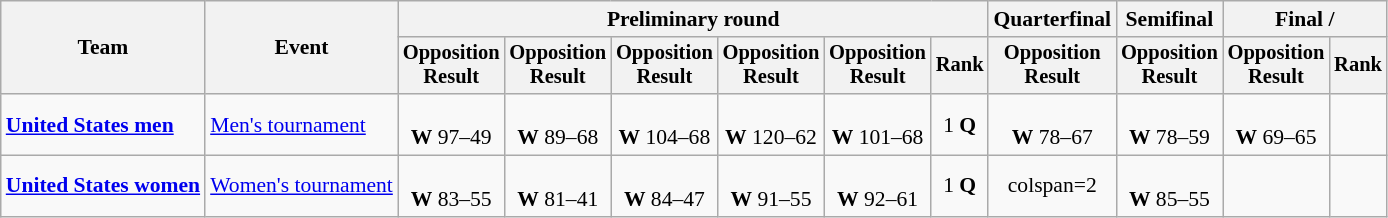<table class=wikitable style=font-size:90%;text-align:center>
<tr>
<th rowspan=2>Team</th>
<th rowspan=2>Event</th>
<th colspan=6>Preliminary round</th>
<th>Quarterfinal</th>
<th>Semifinal</th>
<th colspan=2>Final / </th>
</tr>
<tr style=font-size:95%>
<th>Opposition<br>Result</th>
<th>Opposition<br>Result</th>
<th>Opposition<br>Result</th>
<th>Opposition<br>Result</th>
<th>Opposition<br>Result</th>
<th>Rank</th>
<th>Opposition<br>Result</th>
<th>Opposition<br>Result</th>
<th>Opposition<br>Result</th>
<th>Rank</th>
</tr>
<tr>
<td align=left><strong><a href='#'>United States men</a></strong></td>
<td align=left><a href='#'>Men's tournament</a></td>
<td><br><strong>W</strong> 97–49</td>
<td><br><strong>W</strong> 89–68</td>
<td><br><strong>W</strong> 104–68</td>
<td><br><strong>W</strong> 120–62</td>
<td><br><strong>W</strong> 101–68</td>
<td>1 <strong>Q</strong></td>
<td><br><strong>W</strong> 78–67</td>
<td><br><strong>W</strong> 78–59</td>
<td><br><strong>W</strong> 69–65</td>
<td></td>
</tr>
<tr>
<td align=left><strong><a href='#'>United States women</a></strong></td>
<td align=left><a href='#'>Women's tournament</a></td>
<td><br><strong>W</strong> 83–55</td>
<td><br><strong>W</strong> 81–41</td>
<td><br><strong>W</strong> 84–47</td>
<td><br><strong>W</strong> 91–55</td>
<td><br><strong>W</strong> 92–61</td>
<td>1 <strong>Q</strong></td>
<td>colspan=2 </td>
<td><br><strong>W</strong> 85–55</td>
<td></td>
</tr>
</table>
